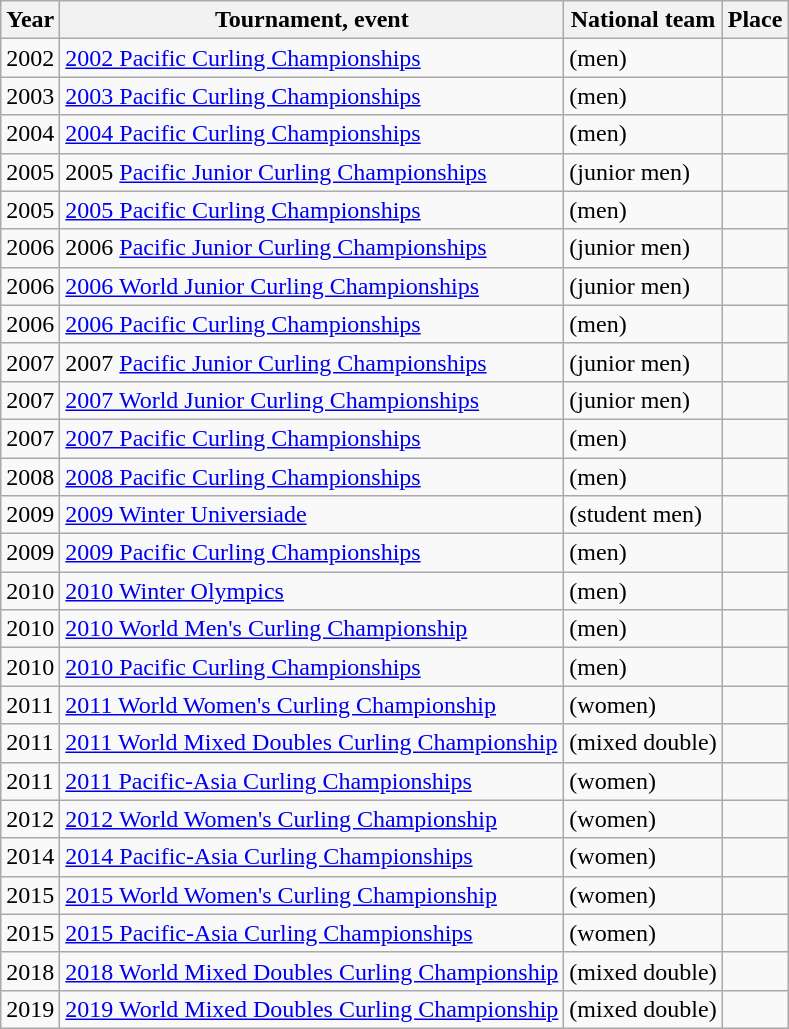<table class="wikitable">
<tr>
<th scope="col">Year</th>
<th scope="col">Tournament, event</th>
<th scope="col">National team</th>
<th scope="col">Place<br></th>
</tr>
<tr>
<td>2002</td>
<td><a href='#'>2002 Pacific Curling Championships</a></td>
<td> (men)</td>
<td></td>
</tr>
<tr>
<td>2003</td>
<td><a href='#'>2003 Pacific Curling Championships</a></td>
<td> (men)</td>
<td></td>
</tr>
<tr>
<td>2004</td>
<td><a href='#'>2004 Pacific Curling Championships</a></td>
<td> (men)</td>
<td></td>
</tr>
<tr>
<td>2005</td>
<td>2005 <a href='#'>Pacific Junior Curling Championships</a></td>
<td> (junior men)</td>
<td></td>
</tr>
<tr>
<td>2005</td>
<td><a href='#'>2005 Pacific Curling Championships</a></td>
<td> (men)</td>
<td></td>
</tr>
<tr>
<td>2006</td>
<td>2006 <a href='#'>Pacific Junior Curling Championships</a></td>
<td> (junior men)</td>
<td></td>
</tr>
<tr>
<td>2006</td>
<td><a href='#'>2006 World Junior Curling Championships</a></td>
<td> (junior men)</td>
<td></td>
</tr>
<tr>
<td>2006</td>
<td><a href='#'>2006 Pacific Curling Championships</a></td>
<td> (men)</td>
<td></td>
</tr>
<tr>
<td>2007</td>
<td>2007 <a href='#'>Pacific Junior Curling Championships</a></td>
<td> (junior men)</td>
<td></td>
</tr>
<tr>
<td>2007</td>
<td><a href='#'>2007 World Junior Curling Championships</a></td>
<td> (junior men)</td>
<td></td>
</tr>
<tr>
<td>2007</td>
<td><a href='#'>2007 Pacific Curling Championships</a></td>
<td> (men)</td>
<td></td>
</tr>
<tr>
<td>2008</td>
<td><a href='#'>2008 Pacific Curling Championships</a></td>
<td> (men)</td>
<td></td>
</tr>
<tr>
<td>2009</td>
<td><a href='#'>2009 Winter Universiade</a></td>
<td> (student men)</td>
<td></td>
</tr>
<tr>
<td>2009</td>
<td><a href='#'>2009 Pacific Curling Championships</a></td>
<td> (men)</td>
<td></td>
</tr>
<tr>
<td>2010</td>
<td><a href='#'>2010 Winter Olympics</a></td>
<td> (men)</td>
<td></td>
</tr>
<tr>
<td>2010</td>
<td><a href='#'>2010 World Men's Curling Championship</a></td>
<td> (men)</td>
<td></td>
</tr>
<tr>
<td>2010</td>
<td><a href='#'>2010 Pacific Curling Championships</a></td>
<td> (men)</td>
<td></td>
</tr>
<tr>
<td>2011</td>
<td><a href='#'>2011 World Women's Curling Championship</a></td>
<td> (women)</td>
<td></td>
</tr>
<tr>
<td>2011</td>
<td><a href='#'>2011 World Mixed Doubles Curling Championship</a></td>
<td> (mixed double)</td>
<td></td>
</tr>
<tr>
<td>2011</td>
<td><a href='#'>2011 Pacific-Asia Curling Championships</a></td>
<td> (women)</td>
<td></td>
</tr>
<tr>
<td>2012</td>
<td><a href='#'>2012 World Women's Curling Championship</a></td>
<td> (women)</td>
<td></td>
</tr>
<tr>
<td>2014</td>
<td><a href='#'>2014 Pacific-Asia Curling Championships</a></td>
<td> (women)</td>
<td></td>
</tr>
<tr>
<td>2015</td>
<td><a href='#'>2015 World Women's Curling Championship</a></td>
<td> (women)</td>
<td></td>
</tr>
<tr>
<td>2015</td>
<td><a href='#'>2015 Pacific-Asia Curling Championships</a></td>
<td> (women)</td>
<td></td>
</tr>
<tr>
<td>2018</td>
<td><a href='#'>2018 World Mixed Doubles Curling Championship</a></td>
<td> (mixed double)</td>
<td></td>
</tr>
<tr>
<td>2019</td>
<td><a href='#'>2019 World Mixed Doubles Curling Championship</a></td>
<td> (mixed double)</td>
<td></td>
</tr>
</table>
